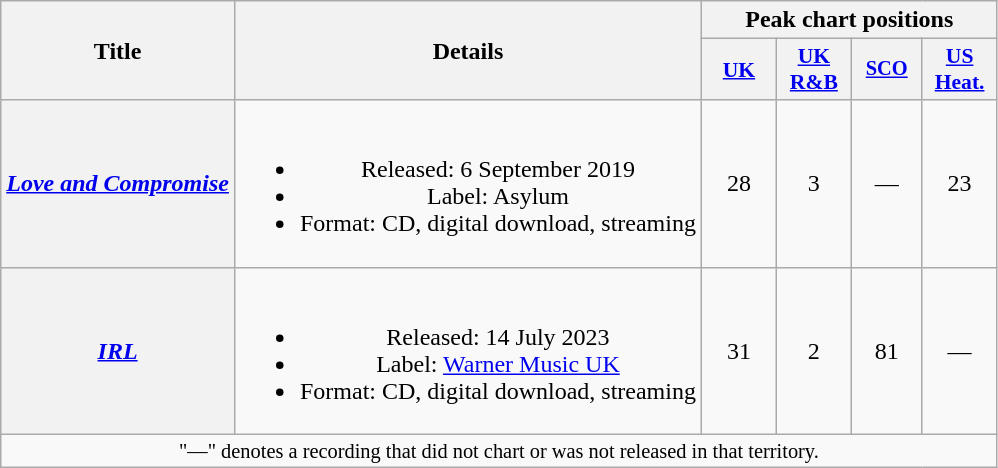<table class="wikitable plainrowheaders" style="text-align:center;">
<tr>
<th scope="col" rowspan="2">Title</th>
<th scope="col" rowspan="2">Details</th>
<th scope="col" colspan="4">Peak chart positions</th>
</tr>
<tr>
<th scope="col" style="width:3em;font-size:90%;"><a href='#'>UK</a><br></th>
<th scope="col" style="width:3em;font-size:90%;"><a href='#'>UK<br>R&B</a><br></th>
<th scope="col" style="width:3em;font-size:85%;"><a href='#'>SCO</a><br></th>
<th scope="col" style="width:3em;font-size:90%;"><a href='#'>US<br>Heat.</a><br></th>
</tr>
<tr>
<th scope="row"><em><a href='#'>Love and Compromise</a></em></th>
<td><br><ul><li>Released: 6 September 2019</li><li>Label: Asylum</li><li>Format: CD, digital download, streaming</li></ul></td>
<td>28</td>
<td>3</td>
<td>—</td>
<td>23</td>
</tr>
<tr>
<th scope="row"><em><a href='#'>IRL</a></em></th>
<td><br><ul><li>Released: 14 July 2023</li><li>Label: <a href='#'>Warner Music UK</a></li><li>Format: CD, digital download, streaming</li></ul></td>
<td>31</td>
<td>2</td>
<td>81</td>
<td>—</td>
</tr>
<tr>
<td colspan="11" style="font-size:85%">"—" denotes a recording that did not chart or was not released in that territory.</td>
</tr>
</table>
